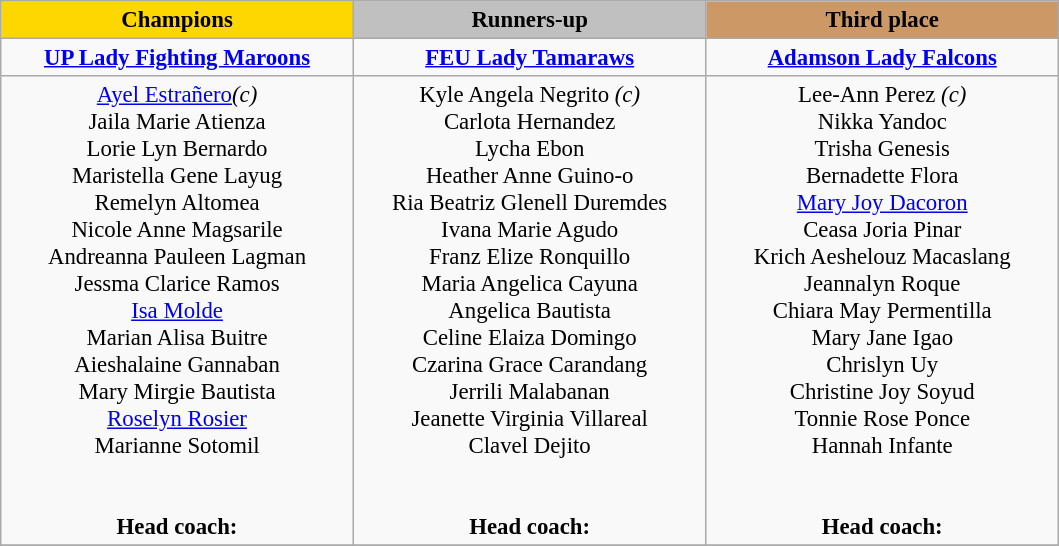<table class="wikitable" style="text-align:center; font-size:95%">
<tr>
<th style="width:15em;background:gold"> Champions</th>
<th style="width:15em;background:silver"> Runners-up</th>
<th style="width:15em;background:#CC9966"> Third place</th>
</tr>
<tr valign=top>
<td><strong><a href='#'>UP Lady Fighting Maroons</a></strong></td>
<td><strong><a href='#'>FEU Lady Tamaraws</a></strong></td>
<td><strong><a href='#'>Adamson Lady Falcons</a></strong></td>
</tr>
<tr valign=top'>
<td><a href='#'>Ayel Estrañero</a><em>(c)</em><br>Jaila Marie Atienza<br>Lorie Lyn Bernardo<br>Maristella Gene Layug<br>Remelyn Altomea<br>Nicole Anne Magsarile<br>Andreanna Pauleen Lagman<br>Jessma Clarice Ramos<br><a href='#'>Isa Molde</a><br>Marian Alisa Buitre<br>Aieshalaine Gannaban<br>Mary Mirgie Bautista<br><a href='#'>Roselyn Rosier</a><br>Marianne Sotomil<br><br><br><strong>Head coach:</strong> </td>
<td>Kyle Angela Negrito <em>(c)</em><br>Carlota Hernandez<br>Lycha Ebon<br>Heather Anne Guino-o<br>Ria Beatriz Glenell Duremdes<br>Ivana Marie Agudo<br>Franz Elize Ronquillo<br>Maria Angelica Cayuna <br>Angelica Bautista<br>Celine Elaiza Domingo<br>Czarina Grace Carandang<br>Jerrili Malabanan<br>Jeanette Virginia Villareal<br>Clavel Dejito<br><br><br><strong>Head coach:</strong> </td>
<td>Lee-Ann Perez <em>(c)</em><br>Nikka Yandoc<br>Trisha Genesis<br>Bernadette Flora<br><a href='#'>Mary Joy Dacoron</a><br>Ceasa Joria Pinar<br>Krich Aeshelouz Macaslang<br>Jeannalyn Roque<br>Chiara May Permentilla<br>Mary Jane Igao<br>Chrislyn Uy<br>Christine Joy Soyud<br>Tonnie Rose Ponce<br>Hannah Infante<br><br><br><strong>Head coach:</strong> </td>
</tr>
<tr>
</tr>
</table>
